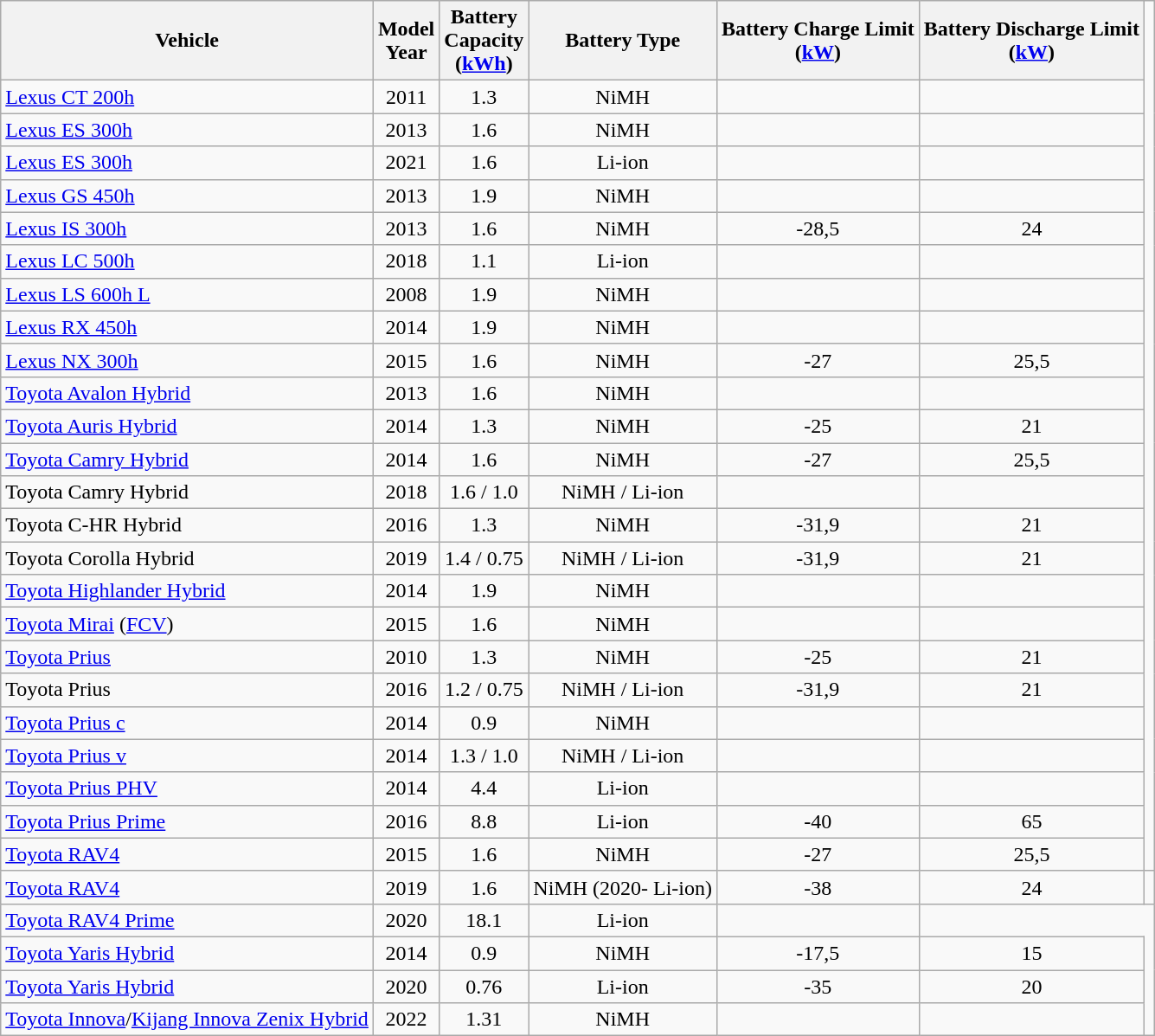<table class="wikitable sortable">
<tr>
<th>Vehicle</th>
<th>Model<br>Year</th>
<th>Battery<br>Capacity<br>(<a href='#'>kWh</a>)</th>
<th>Battery Type</th>
<th>Battery Charge Limit<br>(<a href='#'>kW</a>)</th>
<th>Battery Discharge Limit<br>(<a href='#'>kW</a>)</th>
</tr>
<tr align=center>
<td align=left><a href='#'>Lexus CT 200h</a></td>
<td>2011</td>
<td>1.3</td>
<td>NiMH</td>
<td></td>
<td></td>
</tr>
<tr align=center>
<td align=left><a href='#'>Lexus ES 300h</a></td>
<td>2013</td>
<td>1.6</td>
<td>NiMH</td>
<td></td>
<td></td>
</tr>
<tr align=center>
<td align=left><a href='#'>Lexus ES 300h</a></td>
<td>2021</td>
<td>1.6</td>
<td>Li-ion</td>
<td></td>
<td></td>
</tr>
<tr align=center>
<td align=left><a href='#'>Lexus GS 450h</a></td>
<td>2013</td>
<td>1.9</td>
<td>NiMH</td>
<td></td>
<td></td>
</tr>
<tr align=center>
<td align=left><a href='#'>Lexus IS 300h</a></td>
<td>2013</td>
<td>1.6</td>
<td>NiMH</td>
<td>-28,5</td>
<td>24</td>
</tr>
<tr align=center>
<td align=left><a href='#'>Lexus LC 500h</a></td>
<td>2018</td>
<td>1.1</td>
<td>Li-ion</td>
<td></td>
<td></td>
</tr>
<tr align=center>
<td align=left><a href='#'>Lexus LS 600h L</a></td>
<td>2008</td>
<td>1.9</td>
<td>NiMH</td>
<td></td>
<td></td>
</tr>
<tr align=center>
<td align=left><a href='#'>Lexus RX 450h</a></td>
<td>2014</td>
<td>1.9</td>
<td>NiMH</td>
<td></td>
<td></td>
</tr>
<tr align=center>
<td align=left><a href='#'>Lexus NX 300h</a></td>
<td>2015</td>
<td>1.6</td>
<td>NiMH</td>
<td>-27</td>
<td>25,5</td>
</tr>
<tr align=center>
<td align=left><a href='#'>Toyota Avalon Hybrid</a></td>
<td>2013</td>
<td>1.6</td>
<td>NiMH</td>
<td></td>
<td></td>
</tr>
<tr align=center>
<td align=left><a href='#'>Toyota Auris Hybrid</a></td>
<td>2014</td>
<td>1.3</td>
<td>NiMH</td>
<td>-25</td>
<td>21</td>
</tr>
<tr align=center>
<td align=left><a href='#'>Toyota Camry Hybrid</a></td>
<td>2014</td>
<td>1.6</td>
<td>NiMH</td>
<td>-27</td>
<td>25,5</td>
</tr>
<tr align=center>
<td align=left>Toyota Camry Hybrid</td>
<td>2018</td>
<td>1.6 / 1.0</td>
<td>NiMH / Li-ion</td>
<td></td>
<td></td>
</tr>
<tr align=center>
<td align=left>Toyota C-HR Hybrid</td>
<td>2016</td>
<td>1.3</td>
<td>NiMH</td>
<td>-31,9</td>
<td>21</td>
</tr>
<tr align=center>
<td align=left>Toyota Corolla Hybrid</td>
<td>2019</td>
<td>1.4 / 0.75</td>
<td>NiMH / Li-ion</td>
<td>-31,9</td>
<td>21</td>
</tr>
<tr align=center>
<td align=left><a href='#'>Toyota Highlander Hybrid</a></td>
<td>2014</td>
<td>1.9</td>
<td>NiMH</td>
<td></td>
<td></td>
</tr>
<tr align=center>
<td align=left><a href='#'>Toyota Mirai</a> (<a href='#'>FCV</a>)</td>
<td>2015</td>
<td>1.6</td>
<td>NiMH</td>
<td></td>
<td></td>
</tr>
<tr align=center>
<td align=left><a href='#'>Toyota Prius</a></td>
<td>2010</td>
<td>1.3</td>
<td>NiMH</td>
<td>-25</td>
<td>21</td>
</tr>
<tr align=center>
<td align=left>Toyota Prius</td>
<td>2016</td>
<td>1.2 / 0.75</td>
<td>NiMH / Li-ion</td>
<td>-31,9</td>
<td>21</td>
</tr>
<tr align=center>
<td align=left><a href='#'>Toyota Prius c</a></td>
<td>2014</td>
<td>0.9</td>
<td>NiMH</td>
<td></td>
<td></td>
</tr>
<tr align=center>
<td align=left><a href='#'>Toyota Prius v</a></td>
<td>2014</td>
<td>1.3 / 1.0</td>
<td>NiMH / Li-ion</td>
<td></td>
<td></td>
</tr>
<tr align=center>
<td align=left><a href='#'>Toyota Prius PHV</a></td>
<td>2014</td>
<td>4.4</td>
<td>Li-ion</td>
<td></td>
<td></td>
</tr>
<tr align=center>
<td align=left><a href='#'>Toyota Prius Prime</a></td>
<td>2016</td>
<td>8.8</td>
<td>Li-ion</td>
<td>-40</td>
<td>65</td>
</tr>
<tr align=center>
<td align=left><a href='#'>Toyota RAV4</a></td>
<td>2015</td>
<td>1.6</td>
<td>NiMH</td>
<td>-27</td>
<td>25,5</td>
</tr>
<tr align=center>
<td align=left><a href='#'>Toyota RAV4</a></td>
<td>2019</td>
<td>1.6</td>
<td>NiMH (2020- Li-ion)</td>
<td>-38</td>
<td>24</td>
<td></td>
</tr>
<tr align=center>
<td align=left><a href='#'>Toyota RAV4 Prime</a></td>
<td>2020</td>
<td>18.1</td>
<td>Li-ion</td>
<td></td>
</tr>
<tr align=center>
<td align=left><a href='#'>Toyota Yaris Hybrid</a></td>
<td>2014</td>
<td>0.9</td>
<td>NiMH</td>
<td>-17,5</td>
<td>15</td>
</tr>
<tr align=center>
<td align=left><a href='#'>Toyota Yaris Hybrid</a></td>
<td>2020</td>
<td>0.76</td>
<td>Li-ion</td>
<td>-35</td>
<td>20</td>
</tr>
<tr align=center>
<td align=left><a href='#'>Toyota Innova</a>/<a href='#'>Kijang Innova Zenix Hybrid</a></td>
<td>2022</td>
<td>1.31</td>
<td>NiMH</td>
<td></td>
<td></td>
</tr>
</table>
